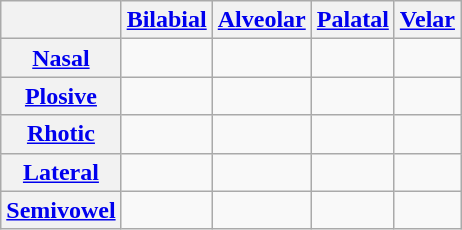<table class="wikitable" style="text-align:center;">
<tr>
<th></th>
<th><a href='#'>Bilabial</a></th>
<th><a href='#'>Alveolar</a></th>
<th><a href='#'>Palatal</a></th>
<th><a href='#'>Velar</a></th>
</tr>
<tr>
<th><a href='#'>Nasal</a></th>
<td></td>
<td></td>
<td></td>
<td></td>
</tr>
<tr>
<th><a href='#'>Plosive</a></th>
<td></td>
<td></td>
<td></td>
<td></td>
</tr>
<tr>
<th><a href='#'>Rhotic</a></th>
<td></td>
<td></td>
<td></td>
<td></td>
</tr>
<tr>
<th><a href='#'>Lateral</a></th>
<td></td>
<td></td>
<td></td>
<td></td>
</tr>
<tr>
<th><a href='#'>Semivowel</a></th>
<td></td>
<td></td>
<td></td>
<td></td>
</tr>
</table>
